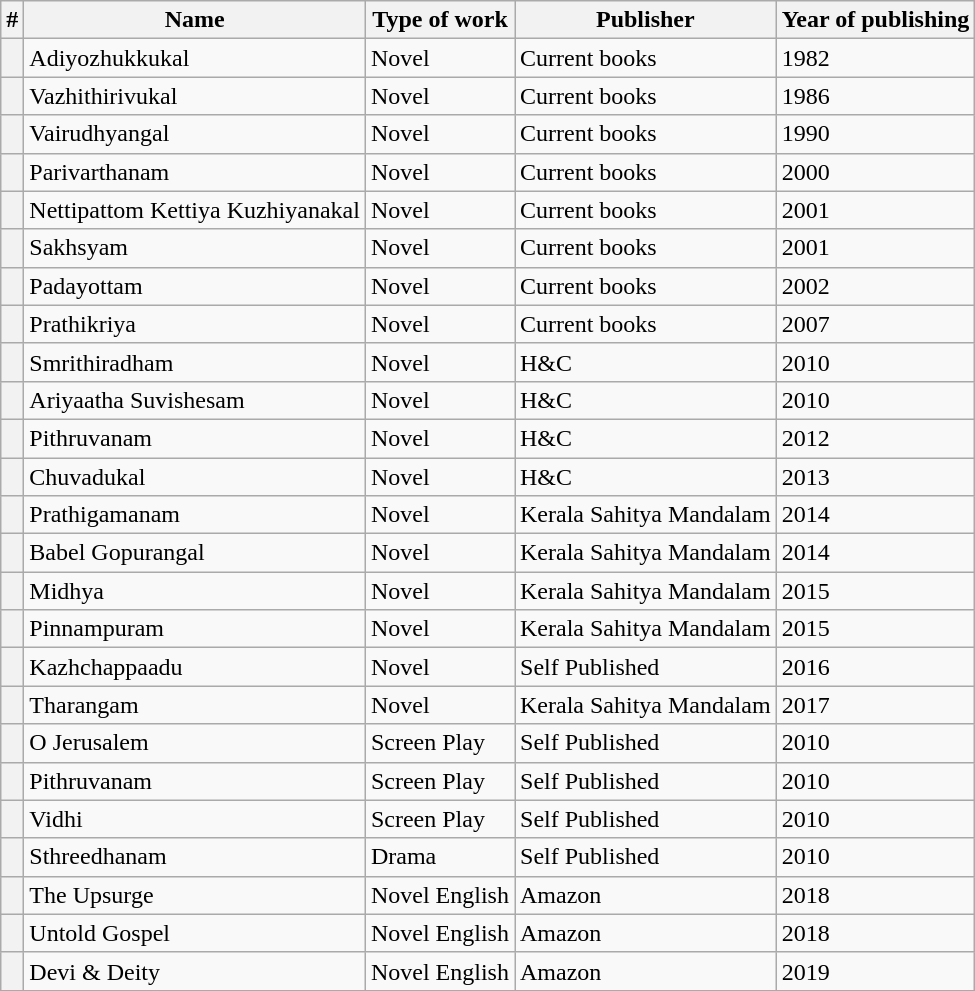<table class="wikitable">
<tr>
<th>#</th>
<th>Name</th>
<th>Type of work</th>
<th>Publisher</th>
<th>Year of publishing</th>
</tr>
<tr>
<th></th>
<td>Adiyozhukkukal</td>
<td>Novel</td>
<td>Current books</td>
<td>1982</td>
</tr>
<tr>
<th></th>
<td>Vazhithirivukal</td>
<td>Novel</td>
<td>Current books</td>
<td>1986</td>
</tr>
<tr>
<th></th>
<td>Vairudhyangal</td>
<td>Novel</td>
<td>Current books</td>
<td>1990</td>
</tr>
<tr>
<th></th>
<td>Parivarthanam</td>
<td>Novel</td>
<td>Current books</td>
<td>2000</td>
</tr>
<tr>
<th></th>
<td>Nettipattom Kettiya Kuzhiyanakal</td>
<td>Novel</td>
<td>Current books</td>
<td>2001</td>
</tr>
<tr>
<th></th>
<td>Sakhsyam</td>
<td>Novel</td>
<td>Current books</td>
<td>2001</td>
</tr>
<tr>
<th></th>
<td>Padayottam</td>
<td>Novel</td>
<td>Current books</td>
<td>2002</td>
</tr>
<tr>
<th></th>
<td>Prathikriya</td>
<td>Novel</td>
<td>Current books</td>
<td>2007</td>
</tr>
<tr>
<th></th>
<td>Smrithiradham</td>
<td>Novel</td>
<td>H&C</td>
<td>2010</td>
</tr>
<tr>
<th></th>
<td>Ariyaatha Suvishesam</td>
<td>Novel</td>
<td>H&C</td>
<td>2010</td>
</tr>
<tr>
<th></th>
<td>Pithruvanam</td>
<td>Novel</td>
<td>H&C</td>
<td>2012</td>
</tr>
<tr>
<th></th>
<td>Chuvadukal</td>
<td>Novel</td>
<td>H&C</td>
<td>2013</td>
</tr>
<tr>
<th></th>
<td>Prathigamanam</td>
<td>Novel</td>
<td>Kerala Sahitya Mandalam</td>
<td>2014</td>
</tr>
<tr>
<th></th>
<td>Babel Gopurangal</td>
<td>Novel</td>
<td>Kerala Sahitya Mandalam</td>
<td>2014</td>
</tr>
<tr>
<th></th>
<td>Midhya</td>
<td>Novel</td>
<td>Kerala Sahitya Mandalam</td>
<td>2015</td>
</tr>
<tr>
<th></th>
<td>Pinnampuram</td>
<td>Novel</td>
<td>Kerala Sahitya Mandalam</td>
<td>2015</td>
</tr>
<tr>
<th></th>
<td>Kazhchappaadu</td>
<td>Novel</td>
<td>Self Published</td>
<td>2016</td>
</tr>
<tr>
<th></th>
<td>Tharangam</td>
<td>Novel</td>
<td>Kerala Sahitya Mandalam</td>
<td>2017</td>
</tr>
<tr>
<th></th>
<td>O Jerusalem</td>
<td>Screen Play</td>
<td>Self Published</td>
<td>2010</td>
</tr>
<tr>
<th></th>
<td>Pithruvanam</td>
<td>Screen Play</td>
<td>Self Published</td>
<td>2010</td>
</tr>
<tr>
<th></th>
<td>Vidhi</td>
<td>Screen Play</td>
<td>Self Published</td>
<td>2010</td>
</tr>
<tr>
<th></th>
<td>Sthreedhanam</td>
<td>Drama</td>
<td>Self Published</td>
<td>2010</td>
</tr>
<tr>
<th></th>
<td>The Upsurge</td>
<td>Novel English</td>
<td>Amazon</td>
<td>2018</td>
</tr>
<tr>
<th></th>
<td>Untold Gospel</td>
<td>Novel English</td>
<td>Amazon</td>
<td>2018</td>
</tr>
<tr>
<th></th>
<td>Devi & Deity</td>
<td>Novel English</td>
<td>Amazon</td>
<td>2019</td>
</tr>
</table>
